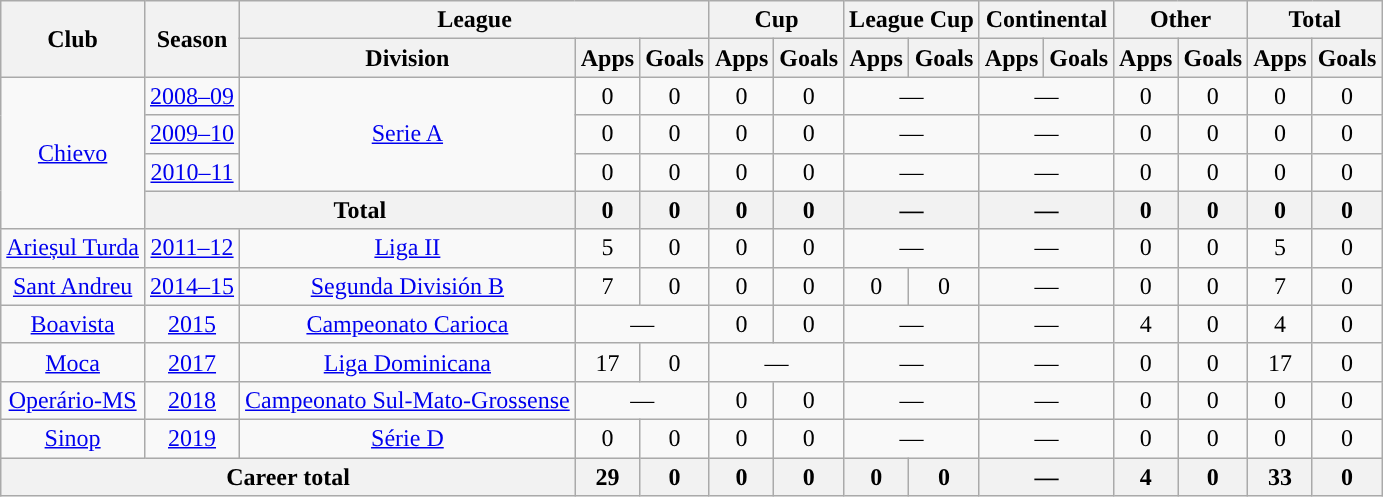<table class="wikitable" style="text-align:center">
<tr>
<th rowspan="2">Club</th>
<th rowspan="2">Season</th>
<th colspan="3">League</th>
<th colspan="2">Cup</th>
<th colspan="2">League Cup</th>
<th colspan="2">Continental</th>
<th colspan="2">Other</th>
<th colspan="2">Total</th>
</tr>
<tr>
<th>Division</th>
<th>Apps</th>
<th>Goals</th>
<th>Apps</th>
<th>Goals</th>
<th>Apps</th>
<th>Goals</th>
<th>Apps</th>
<th>Goals</th>
<th>Apps</th>
<th>Goals</th>
<th>Apps</th>
<th>Goals</th>
</tr>
<tr>
<td rowspan="4"><a href='#'>Chievo</a></td>
<td><a href='#'>2008–09</a></td>
<td rowspan="3"><a href='#'>Serie A</a></td>
<td>0</td>
<td>0</td>
<td>0</td>
<td>0</td>
<td colspan="2">—</td>
<td colspan="2">—</td>
<td>0</td>
<td>0</td>
<td>0</td>
<td>0</td>
</tr>
<tr>
<td><a href='#'>2009–10</a></td>
<td>0</td>
<td>0</td>
<td>0</td>
<td>0</td>
<td colspan="2">—</td>
<td colspan="2">—</td>
<td>0</td>
<td>0</td>
<td>0</td>
<td>0</td>
</tr>
<tr>
<td><a href='#'>2010–11</a></td>
<td>0</td>
<td>0</td>
<td>0</td>
<td>0</td>
<td colspan="2">—</td>
<td colspan="2">—</td>
<td>0</td>
<td>0</td>
<td>0</td>
<td>0</td>
</tr>
<tr>
<th colspan="2">Total</th>
<th>0</th>
<th>0</th>
<th>0</th>
<th>0</th>
<th colspan="2">—</th>
<th colspan="2">—</th>
<th>0</th>
<th>0</th>
<th>0</th>
<th>0</th>
</tr>
<tr>
<td rowspan="1"><a href='#'>Arieșul Turda</a></td>
<td><a href='#'>2011–12</a></td>
<td rowspan="1"><a href='#'>Liga II</a></td>
<td>5</td>
<td>0</td>
<td>0</td>
<td>0</td>
<td colspan="2">—</td>
<td colspan="2">—</td>
<td>0</td>
<td>0</td>
<td>5</td>
<td>0</td>
</tr>
<tr>
<td rowspan="1"><a href='#'>Sant Andreu</a></td>
<td><a href='#'>2014–15</a></td>
<td rowspan="1"><a href='#'>Segunda División B</a></td>
<td>7</td>
<td>0</td>
<td>0</td>
<td>0</td>
<td>0</td>
<td>0</td>
<td colspan="2">—</td>
<td>0</td>
<td>0</td>
<td>7</td>
<td>0</td>
</tr>
<tr>
<td rowspan="1"><a href='#'>Boavista</a></td>
<td><a href='#'>2015</a></td>
<td rowspan="1"><a href='#'>Campeonato Carioca</a></td>
<td colspan="2">—</td>
<td>0</td>
<td>0</td>
<td colspan="2">—</td>
<td colspan="2">—</td>
<td>4</td>
<td>0</td>
<td>4</td>
<td>0</td>
</tr>
<tr>
<td rowspan="1"><a href='#'>Moca</a></td>
<td><a href='#'>2017</a></td>
<td rowspan="1"><a href='#'>Liga Dominicana</a></td>
<td>17</td>
<td>0</td>
<td colspan="2">—</td>
<td colspan="2">—</td>
<td colspan="2">—</td>
<td>0</td>
<td>0</td>
<td>17</td>
<td>0</td>
</tr>
<tr>
<td rowspan="1"><a href='#'>Operário-MS</a></td>
<td><a href='#'>2018</a></td>
<td rowspan="1"><a href='#'>Campeonato Sul-Mato-Grossense</a></td>
<td colspan="2">—</td>
<td>0</td>
<td>0</td>
<td colspan="2">—</td>
<td colspan="2">—</td>
<td>0</td>
<td>0</td>
<td>0</td>
<td>0</td>
</tr>
<tr>
<td rowspan="1"><a href='#'>Sinop</a></td>
<td><a href='#'>2019</a></td>
<td rowspan="1"><a href='#'>Série D</a></td>
<td>0</td>
<td>0</td>
<td>0</td>
<td>0</td>
<td colspan="2">—</td>
<td colspan="2">—</td>
<td>0</td>
<td>0</td>
<td>0</td>
<td>0</td>
</tr>
<tr>
<th colspan="3">Career total</th>
<th>29</th>
<th>0</th>
<th>0</th>
<th>0</th>
<th>0</th>
<th>0</th>
<th colspan="2">—</th>
<th>4</th>
<th>0</th>
<th>33</th>
<th>0</th>
</tr>
</table>
